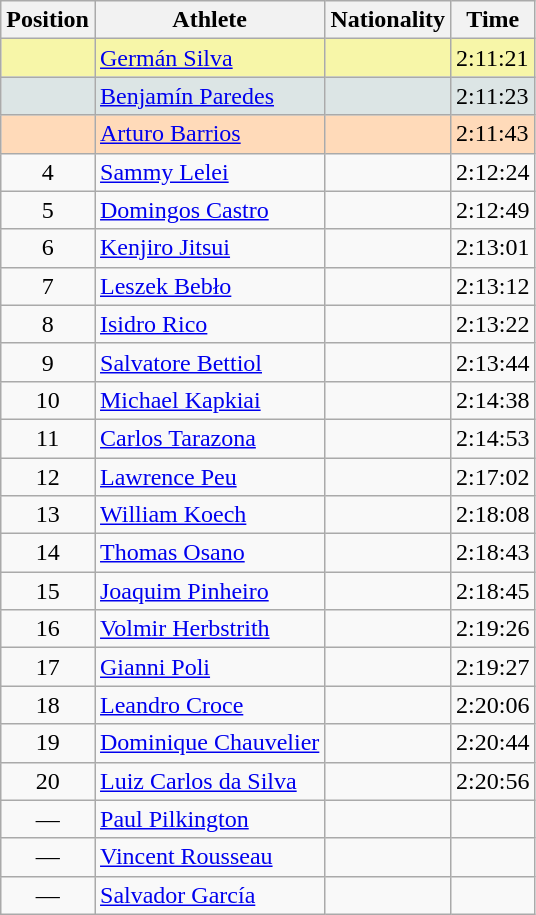<table class="wikitable sortable">
<tr>
<th>Position</th>
<th>Athlete</th>
<th>Nationality</th>
<th>Time</th>
</tr>
<tr bgcolor=#F7F6A8>
<td align=center></td>
<td><a href='#'>Germán Silva</a></td>
<td></td>
<td>2:11:21</td>
</tr>
<tr bgcolor=#DCE5E5>
<td align=center></td>
<td><a href='#'>Benjamín Paredes</a></td>
<td></td>
<td>2:11:23</td>
</tr>
<tr bgcolor=#FFDAB9>
<td align=center></td>
<td><a href='#'>Arturo Barrios</a></td>
<td></td>
<td>2:11:43</td>
</tr>
<tr>
<td align=center>4</td>
<td><a href='#'>Sammy Lelei</a></td>
<td></td>
<td>2:12:24</td>
</tr>
<tr>
<td align=center>5</td>
<td><a href='#'>Domingos Castro</a></td>
<td></td>
<td>2:12:49</td>
</tr>
<tr>
<td align=center>6</td>
<td><a href='#'>Kenjiro Jitsui</a></td>
<td></td>
<td>2:13:01</td>
</tr>
<tr>
<td align=center>7</td>
<td><a href='#'>Leszek Bebło</a></td>
<td></td>
<td>2:13:12</td>
</tr>
<tr>
<td align=center>8</td>
<td><a href='#'>Isidro Rico</a></td>
<td></td>
<td>2:13:22</td>
</tr>
<tr>
<td align=center>9</td>
<td><a href='#'>Salvatore Bettiol</a></td>
<td></td>
<td>2:13:44</td>
</tr>
<tr>
<td align=center>10</td>
<td><a href='#'>Michael Kapkiai</a></td>
<td></td>
<td>2:14:38</td>
</tr>
<tr>
<td align=center>11</td>
<td><a href='#'>Carlos Tarazona</a></td>
<td></td>
<td>2:14:53</td>
</tr>
<tr>
<td align=center>12</td>
<td><a href='#'>Lawrence Peu</a></td>
<td></td>
<td>2:17:02</td>
</tr>
<tr>
<td align=center>13</td>
<td><a href='#'>William Koech</a></td>
<td></td>
<td>2:18:08</td>
</tr>
<tr>
<td align=center>14</td>
<td><a href='#'>Thomas Osano</a></td>
<td></td>
<td>2:18:43</td>
</tr>
<tr>
<td align=center>15</td>
<td><a href='#'>Joaquim Pinheiro</a></td>
<td></td>
<td>2:18:45</td>
</tr>
<tr>
<td align=center>16</td>
<td><a href='#'>Volmir Herbstrith</a></td>
<td></td>
<td>2:19:26</td>
</tr>
<tr>
<td align=center>17</td>
<td><a href='#'>Gianni Poli</a></td>
<td></td>
<td>2:19:27</td>
</tr>
<tr>
<td align=center>18</td>
<td><a href='#'>Leandro Croce</a></td>
<td></td>
<td>2:20:06</td>
</tr>
<tr>
<td align=center>19</td>
<td><a href='#'>Dominique Chauvelier</a></td>
<td></td>
<td>2:20:44</td>
</tr>
<tr>
<td align=center>20</td>
<td><a href='#'>Luiz Carlos da Silva</a></td>
<td></td>
<td>2:20:56</td>
</tr>
<tr>
<td align=center>—</td>
<td><a href='#'>Paul Pilkington</a></td>
<td></td>
<td></td>
</tr>
<tr>
<td align=center>—</td>
<td><a href='#'>Vincent Rousseau</a></td>
<td></td>
<td></td>
</tr>
<tr>
<td align=center>—</td>
<td><a href='#'>Salvador García</a></td>
<td></td>
<td></td>
</tr>
</table>
